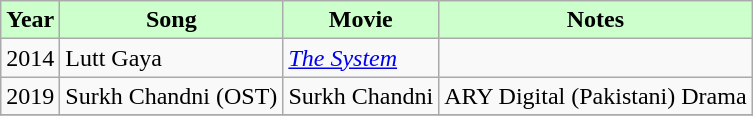<table class="wikitable sortable">
<tr>
<th style="background:#cfc; text-align:center;"><strong>Year</strong></th>
<th style="background:#cfc; text-align:center;"><strong>Song</strong></th>
<th style="background:#cfc; text-align:center;"><strong>Movie</strong></th>
<th style="background:#cfc; text-align:center;"><strong>Notes</strong></th>
</tr>
<tr>
<td>2014</td>
<td>Lutt Gaya</td>
<td><em><a href='#'>The System</a></em></td>
<td></td>
</tr>
<tr>
<td>2019</td>
<td>Surkh Chandni (OST)</td>
<td>Surkh Chandni</td>
<td>ARY Digital (Pakistani) Drama</td>
</tr>
<tr>
</tr>
</table>
